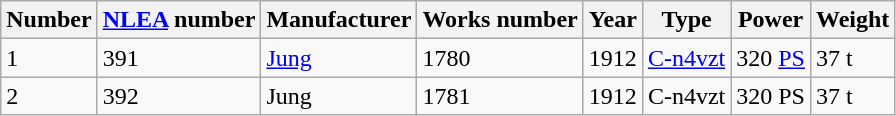<table class="wikitable">
<tr>
<th>Number</th>
<th><a href='#'>NLEA</a> number</th>
<th>Manufacturer</th>
<th>Works number</th>
<th>Year</th>
<th>Type</th>
<th>Power</th>
<th>Weight</th>
</tr>
<tr>
<td>1</td>
<td>391</td>
<td><a href='#'>Jung</a></td>
<td>1780</td>
<td>1912</td>
<td><a href='#'>C-n4vzt</a></td>
<td>320 <a href='#'>PS</a></td>
<td>37 t</td>
</tr>
<tr>
<td>2</td>
<td>392</td>
<td>Jung</td>
<td>1781</td>
<td>1912</td>
<td>C-n4vzt</td>
<td>320 PS</td>
<td>37 t</td>
</tr>
</table>
